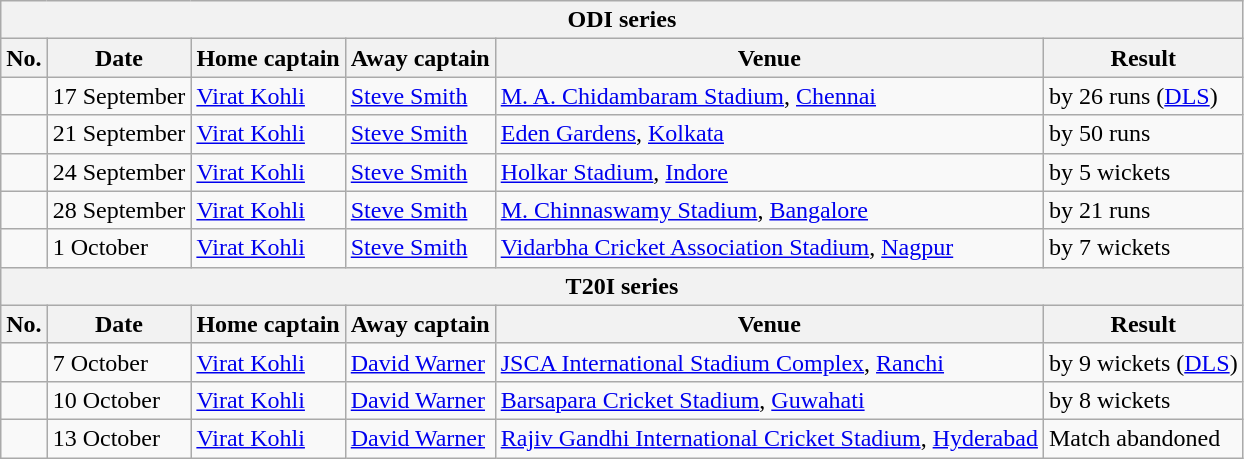<table class="wikitable">
<tr>
<th colspan="6">ODI series</th>
</tr>
<tr>
<th>No.</th>
<th>Date</th>
<th>Home captain</th>
<th>Away captain</th>
<th>Venue</th>
<th>Result</th>
</tr>
<tr>
<td></td>
<td>17 September</td>
<td><a href='#'>Virat Kohli</a></td>
<td><a href='#'>Steve Smith</a></td>
<td><a href='#'>M. A. Chidambaram Stadium</a>, <a href='#'>Chennai</a></td>
<td> by 26 runs (<a href='#'>DLS</a>)</td>
</tr>
<tr>
<td></td>
<td>21 September</td>
<td><a href='#'>Virat Kohli</a></td>
<td><a href='#'>Steve Smith</a></td>
<td><a href='#'>Eden Gardens</a>, <a href='#'>Kolkata</a></td>
<td> by 50 runs</td>
</tr>
<tr>
<td></td>
<td>24 September</td>
<td><a href='#'>Virat Kohli</a></td>
<td><a href='#'>Steve Smith</a></td>
<td><a href='#'>Holkar Stadium</a>, <a href='#'>Indore</a></td>
<td> by 5 wickets</td>
</tr>
<tr>
<td></td>
<td>28 September</td>
<td><a href='#'>Virat Kohli</a></td>
<td><a href='#'>Steve Smith</a></td>
<td><a href='#'>M. Chinnaswamy Stadium</a>, <a href='#'>Bangalore</a></td>
<td> by 21 runs</td>
</tr>
<tr>
<td></td>
<td>1 October</td>
<td><a href='#'>Virat Kohli</a></td>
<td><a href='#'>Steve Smith</a></td>
<td><a href='#'>Vidarbha Cricket Association Stadium</a>, <a href='#'>Nagpur</a></td>
<td> by 7 wickets</td>
</tr>
<tr>
<th colspan="6">T20I series</th>
</tr>
<tr>
<th>No.</th>
<th>Date</th>
<th>Home captain</th>
<th>Away captain</th>
<th>Venue</th>
<th>Result</th>
</tr>
<tr>
<td></td>
<td>7 October</td>
<td><a href='#'>Virat Kohli</a></td>
<td><a href='#'>David Warner</a></td>
<td><a href='#'>JSCA International Stadium Complex</a>, <a href='#'>Ranchi</a></td>
<td> by 9 wickets (<a href='#'>DLS</a>)</td>
</tr>
<tr>
<td></td>
<td>10 October</td>
<td><a href='#'>Virat Kohli</a></td>
<td><a href='#'>David Warner</a></td>
<td><a href='#'>Barsapara Cricket Stadium</a>, <a href='#'>Guwahati</a></td>
<td> by 8 wickets</td>
</tr>
<tr>
<td></td>
<td>13 October</td>
<td><a href='#'>Virat Kohli</a></td>
<td><a href='#'>David Warner</a></td>
<td><a href='#'>Rajiv Gandhi International Cricket Stadium</a>, <a href='#'>Hyderabad</a></td>
<td>Match abandoned</td>
</tr>
</table>
